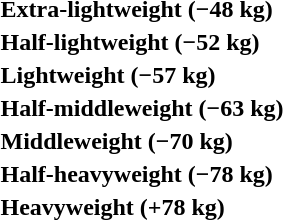<table>
<tr>
<th rowspan=2 style="text-align:left;">Extra-lightweight (−48 kg)</th>
<td rowspan=2></td>
<td rowspan=2></td>
<td></td>
</tr>
<tr>
<td></td>
</tr>
<tr>
<th rowspan=2 style="text-align:left;">Half-lightweight (−52 kg)</th>
<td rowspan=2></td>
<td rowspan=2></td>
<td></td>
</tr>
<tr>
<td></td>
</tr>
<tr>
<th rowspan=2 style="text-align:left;">Lightweight (−57 kg)</th>
<td rowspan=2></td>
<td rowspan=2></td>
<td></td>
</tr>
<tr>
<td></td>
</tr>
<tr>
<th rowspan=2 style="text-align:left;">Half-middleweight (−63 kg)</th>
<td rowspan=2></td>
<td rowspan=2></td>
<td></td>
</tr>
<tr>
<td></td>
</tr>
<tr>
<th rowspan=2 style="text-align:left;">Middleweight (−70 kg)</th>
<td rowspan=2></td>
<td rowspan=2></td>
<td></td>
</tr>
<tr>
<td></td>
</tr>
<tr>
<th rowspan=2 style="text-align:left;">Half-heavyweight (−78 kg)</th>
<td rowspan=2></td>
<td rowspan=2></td>
<td></td>
</tr>
<tr>
<td></td>
</tr>
<tr>
<th rowspan=2 style="text-align:left;">Heavyweight (+78 kg)</th>
<td rowspan=2></td>
<td rowspan=2></td>
<td></td>
</tr>
<tr>
<td></td>
</tr>
</table>
